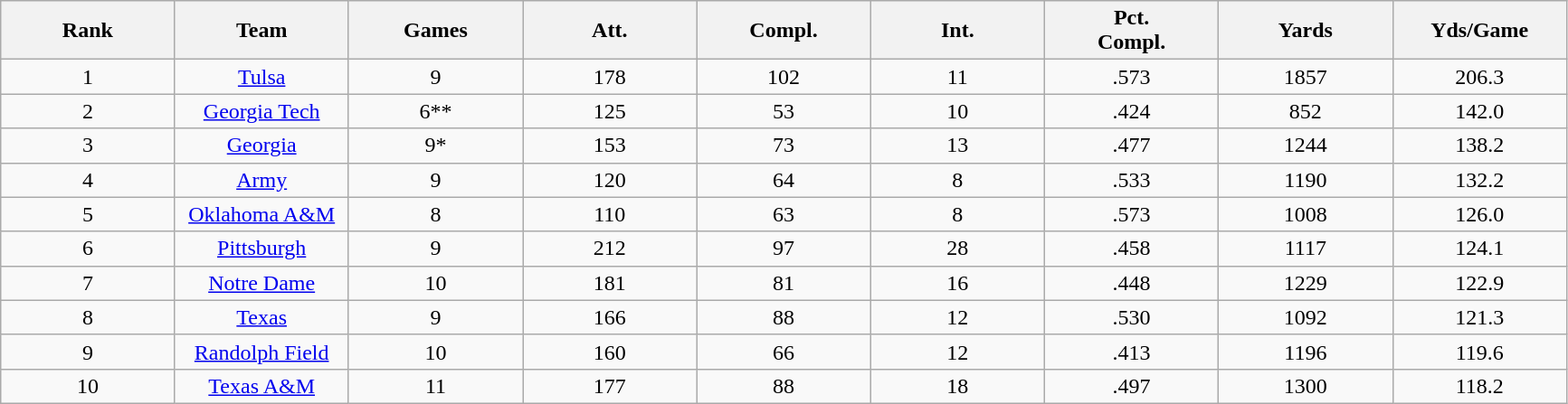<table class="wikitable sortable">
<tr>
<th bgcolor="#DDDDFF" width="10%">Rank</th>
<th bgcolor="#DDDDFF" width="10%">Team</th>
<th bgcolor="#DDDDFF" width="10%">Games</th>
<th bgcolor="#DDDDFF" width="10%">Att.</th>
<th bgcolor="#DDDDFF" width="10%">Compl.</th>
<th bgcolor="#DDDDFF" width="10%">Int.</th>
<th bgcolor="#DDDDFF" width="10%">Pct.<br>Compl.</th>
<th bgcolor="#DDDDFF" width="10%">Yards</th>
<th bgcolor="#DDDDFF" width="10%">Yds/Game</th>
</tr>
<tr align="center">
<td>1</td>
<td><a href='#'>Tulsa</a></td>
<td>9</td>
<td>178</td>
<td>102</td>
<td>11</td>
<td>.573</td>
<td>1857</td>
<td>206.3</td>
</tr>
<tr align="center">
<td>2</td>
<td><a href='#'>Georgia Tech</a></td>
<td>6**</td>
<td>125</td>
<td>53</td>
<td>10</td>
<td>.424</td>
<td>852</td>
<td>142.0</td>
</tr>
<tr align="center">
<td>3</td>
<td><a href='#'>Georgia</a></td>
<td>9*</td>
<td>153</td>
<td>73</td>
<td>13</td>
<td>.477</td>
<td>1244</td>
<td>138.2</td>
</tr>
<tr align="center">
<td>4</td>
<td><a href='#'>Army</a></td>
<td>9</td>
<td>120</td>
<td>64</td>
<td>8</td>
<td>.533</td>
<td>1190</td>
<td>132.2</td>
</tr>
<tr align="center">
<td>5</td>
<td><a href='#'>Oklahoma A&M</a></td>
<td>8</td>
<td>110</td>
<td>63</td>
<td>8</td>
<td>.573</td>
<td>1008</td>
<td>126.0</td>
</tr>
<tr align="center">
<td>6</td>
<td><a href='#'>Pittsburgh</a></td>
<td>9</td>
<td>212</td>
<td>97</td>
<td>28</td>
<td>.458</td>
<td>1117</td>
<td>124.1</td>
</tr>
<tr align="center">
<td>7</td>
<td><a href='#'>Notre Dame</a></td>
<td>10</td>
<td>181</td>
<td>81</td>
<td>16</td>
<td>.448</td>
<td>1229</td>
<td>122.9</td>
</tr>
<tr align="center">
<td>8</td>
<td><a href='#'>Texas</a></td>
<td>9</td>
<td>166</td>
<td>88</td>
<td>12</td>
<td>.530</td>
<td>1092</td>
<td>121.3</td>
</tr>
<tr align="center">
<td>9</td>
<td><a href='#'>Randolph Field</a></td>
<td>10</td>
<td>160</td>
<td>66</td>
<td>12</td>
<td>.413</td>
<td>1196</td>
<td>119.6</td>
</tr>
<tr align="center">
<td>10</td>
<td><a href='#'>Texas A&M</a></td>
<td>11</td>
<td>177</td>
<td>88</td>
<td>18</td>
<td>.497</td>
<td>1300</td>
<td>118.2</td>
</tr>
</table>
